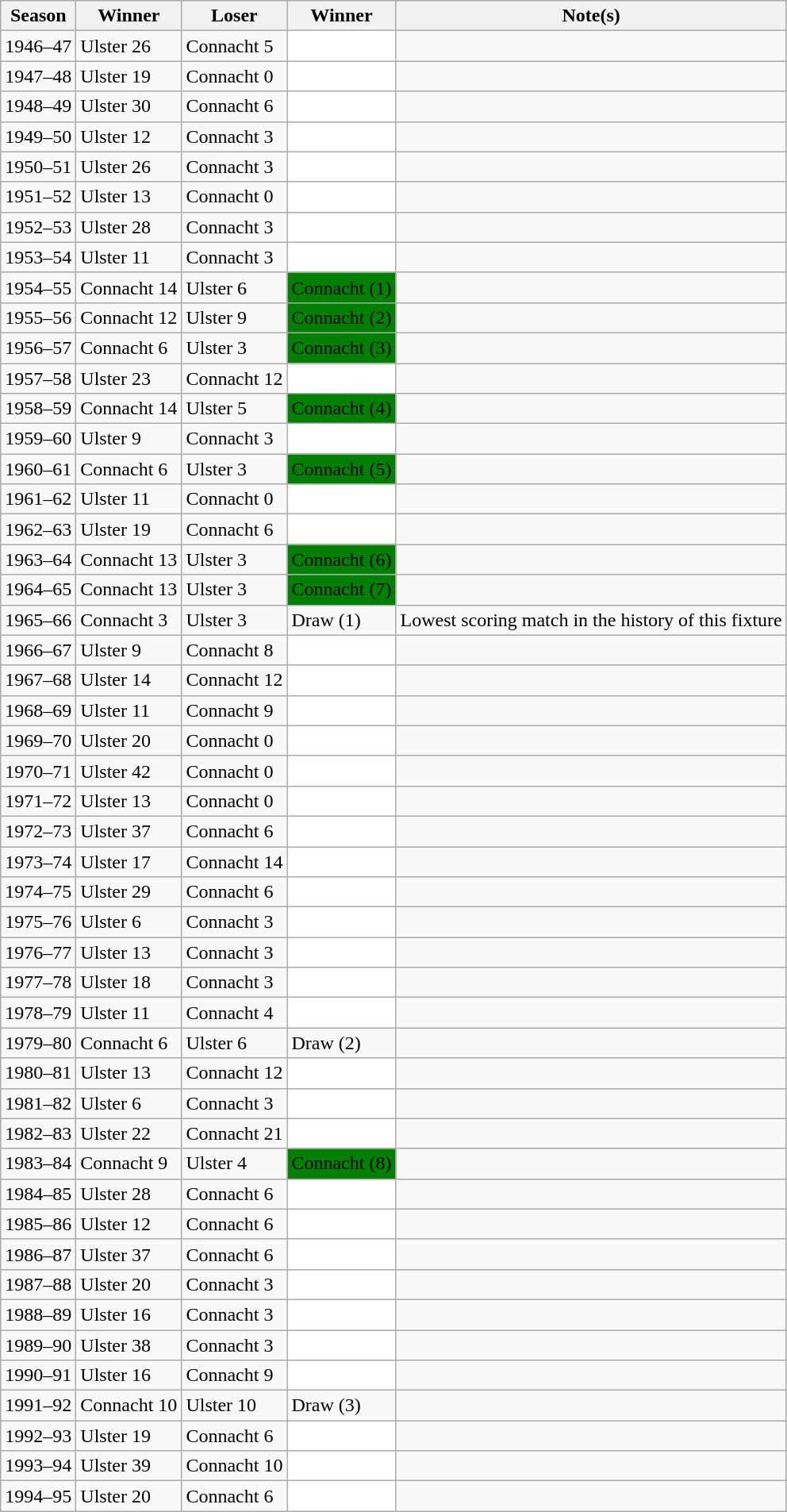<table class="wikitable">
<tr>
<th>Season</th>
<th>Winner</th>
<th>Loser</th>
<th>Winner</th>
<th>Note(s)</th>
</tr>
<tr>
<td>1946–47</td>
<td>Ulster 26</td>
<td>Connacht 5</td>
<td bgcolor="white"><span></span></td>
<td></td>
</tr>
<tr>
<td>1947–48</td>
<td>Ulster 19</td>
<td>Connacht 0</td>
<td bgcolor="white"><span></span></td>
<td></td>
</tr>
<tr>
<td>1948–49</td>
<td>Ulster 30</td>
<td>Connacht 6</td>
<td bgcolor="white"><span></span></td>
<td></td>
</tr>
<tr>
<td>1949–50</td>
<td>Ulster 12</td>
<td>Connacht 3</td>
<td bgcolor="white"><span></span></td>
<td></td>
</tr>
<tr>
<td>1950–51</td>
<td>Ulster 26</td>
<td>Connacht 3</td>
<td bgcolor="white"><span></span></td>
<td></td>
</tr>
<tr>
<td>1951–52</td>
<td>Ulster 13</td>
<td>Connacht 0</td>
<td bgcolor="white"><span></span></td>
<td></td>
</tr>
<tr>
<td>1952–53</td>
<td>Ulster 28</td>
<td>Connacht 3</td>
<td bgcolor="white"><span></span></td>
<td></td>
</tr>
<tr>
<td>1953–54</td>
<td>Ulster 11</td>
<td>Connacht 3</td>
<td bgcolor="white"><span></span></td>
<td></td>
</tr>
<tr>
<td>1954–55</td>
<td>Connacht 14</td>
<td>Ulster 6</td>
<td bgcolor="green"><span>Connacht (1)</span></td>
<td></td>
</tr>
<tr>
<td>1955–56</td>
<td>Connacht 12</td>
<td>Ulster 9</td>
<td bgcolor="green"><span>Connacht (2)</span></td>
<td></td>
</tr>
<tr>
<td>1956–57</td>
<td>Connacht 6</td>
<td>Ulster 3</td>
<td bgcolor="green"><span>Connacht (3)</span></td>
<td></td>
</tr>
<tr>
<td>1957–58</td>
<td>Ulster 23</td>
<td>Connacht 12</td>
<td bgcolor="white"><span></span></td>
<td></td>
</tr>
<tr>
<td>1958–59</td>
<td>Connacht 14</td>
<td>Ulster 5</td>
<td bgcolor="green"><span>Connacht (4)</span></td>
<td></td>
</tr>
<tr>
<td>1959–60</td>
<td>Ulster 9</td>
<td>Connacht 3</td>
<td bgcolor="white"><span></span></td>
<td></td>
</tr>
<tr>
<td>1960–61</td>
<td>Connacht 6</td>
<td>Ulster 3</td>
<td bgcolor="green"><span>Connacht (5)</span></td>
<td></td>
</tr>
<tr>
<td>1961–62</td>
<td>Ulster 11</td>
<td>Connacht 0</td>
<td bgcolor="white"><span></span></td>
<td></td>
</tr>
<tr>
<td>1962–63</td>
<td>Ulster 19</td>
<td>Connacht 6</td>
<td bgcolor="white"><span></span></td>
<td></td>
</tr>
<tr>
<td>1963–64</td>
<td>Connacht 13</td>
<td>Ulster 3</td>
<td bgcolor="green"><span>Connacht (6)</span></td>
<td></td>
</tr>
<tr>
<td>1964–65</td>
<td>Connacht 13</td>
<td>Ulster 3</td>
<td bgcolor="green"><span>Connacht (7)</span></td>
<td></td>
</tr>
<tr>
<td>1965–66</td>
<td>Connacht 3</td>
<td>Ulster 3</td>
<td>Draw (1)</td>
<td>Lowest scoring match in the history of this fixture</td>
</tr>
<tr>
<td>1966–67</td>
<td>Ulster 9</td>
<td>Connacht 8</td>
<td bgcolor="white"><span></span></td>
<td></td>
</tr>
<tr>
<td>1967–68</td>
<td>Ulster 14</td>
<td>Connacht 12</td>
<td bgcolor="white"><span></span></td>
<td></td>
</tr>
<tr>
<td>1968–69</td>
<td>Ulster 11</td>
<td>Connacht 9</td>
<td bgcolor="white"><span></span></td>
<td></td>
</tr>
<tr>
<td>1969–70</td>
<td>Ulster 20</td>
<td>Connacht 0</td>
<td bgcolor="white"><span></span></td>
<td></td>
</tr>
<tr>
<td>1970–71</td>
<td>Ulster 42</td>
<td>Connacht 0</td>
<td bgcolor="white"><span></span></td>
<td></td>
</tr>
<tr>
<td>1971–72</td>
<td>Ulster 13</td>
<td>Connacht 0</td>
<td bgcolor="white"><span></span></td>
<td></td>
</tr>
<tr>
<td>1972–73</td>
<td>Ulster 37</td>
<td>Connacht 6</td>
<td bgcolor="white"><span></span></td>
<td></td>
</tr>
<tr>
<td>1973–74</td>
<td>Ulster 17</td>
<td>Connacht 14</td>
<td bgcolor="white"><span></span></td>
<td></td>
</tr>
<tr>
<td>1974–75</td>
<td>Ulster 29</td>
<td>Connacht 6</td>
<td bgcolor="white"><span></span></td>
<td></td>
</tr>
<tr>
<td>1975–76</td>
<td>Ulster 6</td>
<td>Connacht 3</td>
<td bgcolor="white"><span></span></td>
<td></td>
</tr>
<tr>
<td>1976–77</td>
<td>Ulster 13</td>
<td>Connacht 3</td>
<td bgcolor="white"><span></span></td>
<td></td>
</tr>
<tr>
<td>1977–78</td>
<td>Ulster 18</td>
<td>Connacht 3</td>
<td bgcolor="white"><span></span></td>
<td></td>
</tr>
<tr>
<td>1978–79</td>
<td>Ulster 11</td>
<td>Connacht 4</td>
<td bgcolor="white"><span></span></td>
<td></td>
</tr>
<tr>
<td>1979–80</td>
<td>Connacht 6</td>
<td>Ulster 6</td>
<td>Draw (2)</td>
<td></td>
</tr>
<tr>
<td>1980–81</td>
<td>Ulster 13</td>
<td>Connacht 12</td>
<td bgcolor="white"><span></span></td>
<td></td>
</tr>
<tr>
<td>1981–82</td>
<td>Ulster 6</td>
<td>Connacht 3</td>
<td bgcolor="white"><span></span></td>
<td></td>
</tr>
<tr>
<td>1982–83</td>
<td>Ulster 22</td>
<td>Connacht 21</td>
<td bgcolor="white"><span></span></td>
<td></td>
</tr>
<tr>
<td>1983–84</td>
<td>Connacht 9</td>
<td>Ulster 4</td>
<td bgcolor="green"><span>Connacht (8)</span></td>
<td></td>
</tr>
<tr>
<td>1984–85</td>
<td>Ulster 28</td>
<td>Connacht 6</td>
<td bgcolor="white"><span></span></td>
<td></td>
</tr>
<tr>
<td>1985–86</td>
<td>Ulster 12</td>
<td>Connacht 6</td>
<td bgcolor="white"><span></span></td>
<td></td>
</tr>
<tr>
<td>1986–87</td>
<td>Ulster 37</td>
<td>Connacht 6</td>
<td bgcolor="white"><span></span></td>
<td></td>
</tr>
<tr>
<td>1987–88</td>
<td>Ulster 20</td>
<td>Connacht 3</td>
<td bgcolor="white"><span></span></td>
<td></td>
</tr>
<tr>
<td>1988–89</td>
<td>Ulster 16</td>
<td>Connacht 3</td>
<td bgcolor="white"><span></span></td>
<td></td>
</tr>
<tr>
<td>1989–90</td>
<td>Ulster 38</td>
<td>Connacht 3</td>
<td bgcolor="white"><span></span></td>
<td></td>
</tr>
<tr>
<td>1990–91</td>
<td>Ulster 16</td>
<td>Connacht 9</td>
<td bgcolor="white"><span></span></td>
<td></td>
</tr>
<tr>
<td>1991–92</td>
<td>Connacht 10</td>
<td>Ulster 10</td>
<td>Draw (3)</td>
<td></td>
</tr>
<tr>
<td>1992–93</td>
<td>Ulster 19</td>
<td>Connacht 6</td>
<td bgcolor="white"><span></span></td>
<td></td>
</tr>
<tr>
<td>1993–94</td>
<td>Ulster 39</td>
<td>Connacht 10</td>
<td bgcolor="white"><span></span></td>
<td></td>
</tr>
<tr>
<td>1994–95</td>
<td>Ulster 20</td>
<td>Connacht 6</td>
<td bgcolor="white"><span></span></td>
<td></td>
</tr>
</table>
